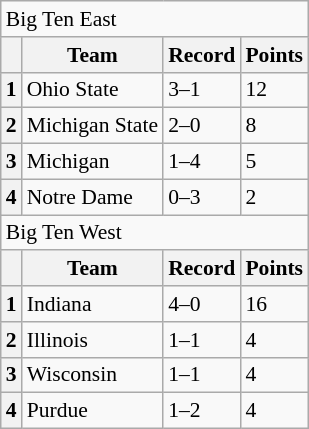<table class="wikitable sortable collapsible plainrowheaders" style="font-size:90%;">
<tr>
<td colspan=4>Big Ten East</td>
</tr>
<tr>
<th scope=col></th>
<th scope=col>Team</th>
<th scope=col>Record</th>
<th scope=col>Points</th>
</tr>
<tr>
<th align=center>1</th>
<td align=left> Ohio State</td>
<td>3–1</td>
<td>12</td>
</tr>
<tr>
<th align=center>2</th>
<td align=left> Michigan State</td>
<td>2–0</td>
<td>8</td>
</tr>
<tr>
<th align=center>3</th>
<td align=left> Michigan</td>
<td>1–4</td>
<td>5</td>
</tr>
<tr>
<th align=center>4</th>
<td align=left> Notre Dame</td>
<td>0–3</td>
<td>2</td>
</tr>
<tr>
<td colspan=4>Big Ten West</td>
</tr>
<tr>
<th scope=col></th>
<th scope=col>Team</th>
<th scope=col>Record</th>
<th scope=col>Points</th>
</tr>
<tr>
<th align=center>1</th>
<td align=left> Indiana</td>
<td>4–0</td>
<td>16</td>
</tr>
<tr>
<th align=center>2</th>
<td align=left> Illinois</td>
<td>1–1</td>
<td>4</td>
</tr>
<tr>
<th align=center>3</th>
<td align=left> Wisconsin</td>
<td>1–1</td>
<td>4</td>
</tr>
<tr>
<th align=center>4</th>
<td align=left> Purdue</td>
<td>1–2</td>
<td>4</td>
</tr>
</table>
